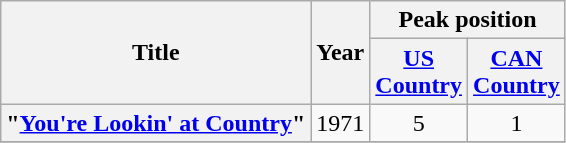<table class="wikitable plainrowheaders" style="text-align:center;">
<tr>
<th scope="col" rowspan = "2">Title</th>
<th scope="col" rowspan = "2">Year</th>
<th scope="col" colspan="2">Peak position</th>
</tr>
<tr>
<th><a href='#'>US<br>Country</a><br></th>
<th scope="col"><a href='#'>CAN<br>Country</a><br></th>
</tr>
<tr>
<th scope = "row">"<a href='#'>You're Lookin' at Country</a>"</th>
<td>1971</td>
<td>5</td>
<td>1</td>
</tr>
<tr>
</tr>
</table>
